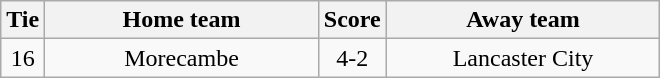<table class="wikitable" style="text-align:center;">
<tr>
<th width=20>Tie</th>
<th width=175>Home team</th>
<th width=20>Score</th>
<th width=175>Away team</th>
</tr>
<tr>
<td>16</td>
<td>Morecambe</td>
<td>4-2</td>
<td>Lancaster City</td>
</tr>
</table>
